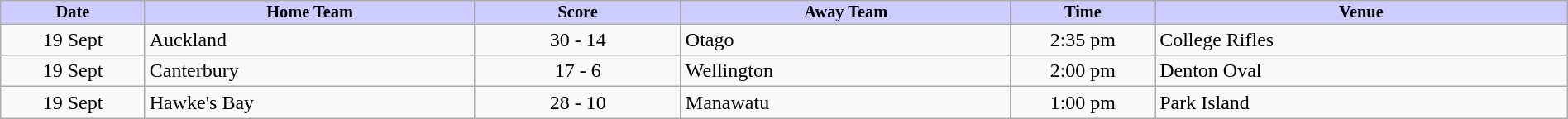<table class="wikitable" style="width:100%;">
<tr style="background:#ccf; font-size:85%; line-height:90%; text-align:center;">
<td style="width:7%; "><strong>Date</strong></td>
<td style="width:16%; "><strong>Home Team</strong></td>
<td style="width:10%; "><strong>Score</strong></td>
<td style="width:16%; "><strong>Away Team</strong></td>
<td style="width:7%; "><strong>Time</strong></td>
<td style="width:20%; "><strong>Venue</strong></td>
</tr>
<tr>
<td align=center>19 Sept</td>
<td> Auckland</td>
<td align=center>30 - 14</td>
<td> Otago</td>
<td align=center>2:35 pm</td>
<td>College Rifles</td>
</tr>
<tr>
<td align=center>19 Sept</td>
<td> Canterbury</td>
<td align=center>17 - 6</td>
<td> Wellington</td>
<td align=center>2:00 pm</td>
<td>Denton Oval</td>
</tr>
<tr>
<td align=center>19 Sept</td>
<td> Hawke's Bay</td>
<td align=center>28 - 10</td>
<td> Manawatu</td>
<td align=center>1:00 pm</td>
<td>Park Island</td>
</tr>
</table>
